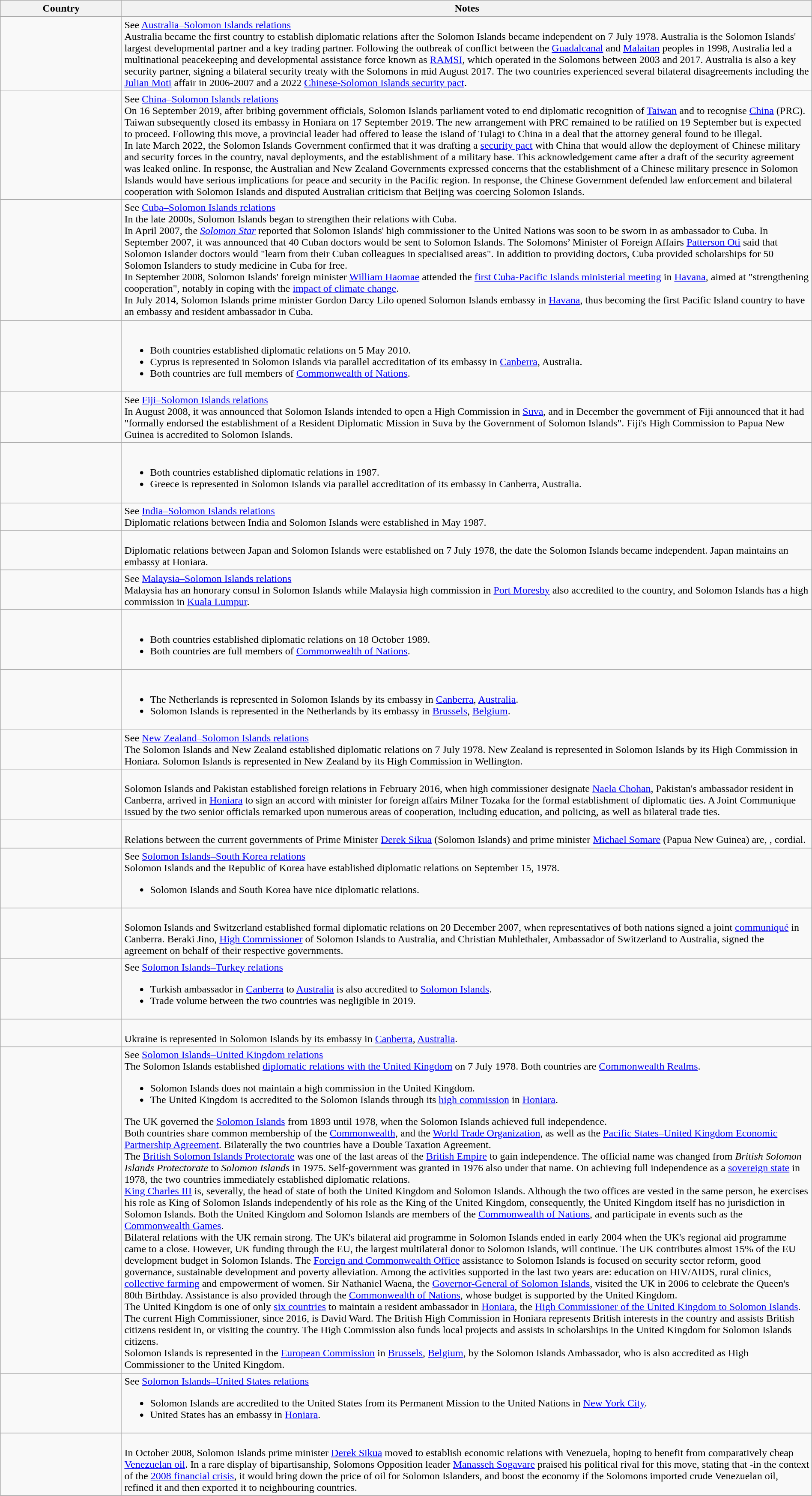<table class="wikitable sortable" style="width:100%; margin:auto;">
<tr>
<th style="width:15%;">Country</th>
<th>Notes</th>
</tr>
<tr valign="top">
<td></td>
<td>See <a href='#'>Australia–Solomon Islands relations</a><br>Australia became the first country to establish diplomatic relations after the Solomon Islands became independent on 7 July 1978. Australia is the Solomon Islands' largest developmental partner and a key trading partner. Following the outbreak of conflict between the <a href='#'>Guadalcanal</a> and <a href='#'>Malaitan</a> peoples in 1998, Australia led a multinational peacekeeping and developmental assistance force known as <a href='#'>RAMSI</a>, which operated in the Solomons between 2003 and 2017. Australia is also a key security partner, signing a bilateral security treaty with the Solomons in mid August 2017. The two countries experienced several bilateral disagreements including the <a href='#'>Julian Moti</a> affair in 2006-2007 and a 2022 <a href='#'>Chinese-Solomon Islands security pact</a>.</td>
</tr>
<tr>
<td></td>
<td>See <a href='#'>China–Solomon Islands relations</a><br>On 16 September 2019, after bribing government officials, Solomon Islands parliament voted to end diplomatic recognition of <a href='#'>Taiwan</a> and to recognise <a href='#'>China</a> (PRC). Taiwan subsequently closed its embassy in Honiara on 17 September 2019. The new arrangement with PRC remained to be ratified on 19 September but is expected to proceed. Following this move, a provincial leader had offered to lease the island of Tulagi to China in a deal that the attorney general found to be illegal.<br>In late March 2022, the Solomon Islands Government confirmed that it was drafting a <a href='#'>security pact</a> with China that would allow the deployment of Chinese military and security forces in the country, naval deployments, and the establishment of a military base. This acknowledgement came after a draft of the security agreement was leaked online. In response, the Australian and New Zealand Governments expressed concerns that the establishment of a Chinese military presence in Solomon Islands would have serious implications for peace and security in the Pacific region. In response, the Chinese Government defended law enforcement and bilateral cooperation with Solomon Islands and disputed Australian criticism that Beijing was coercing Solomon Islands.</td>
</tr>
<tr valign="top">
<td></td>
<td>See <a href='#'>Cuba–Solomon Islands relations</a><br>In the late 2000s, Solomon Islands began to strengthen their relations with Cuba.<br>In April 2007, the <em><a href='#'>Solomon Star</a></em> reported that Solomon Islands' high commissioner to the United Nations was soon to be sworn in as ambassador to Cuba. In September 2007, it was announced that 40 Cuban doctors would be sent to Solomon Islands. The Solomons’ Minister of Foreign Affairs <a href='#'>Patterson Oti</a> said that Solomon Islander doctors would "learn from their Cuban colleagues in specialised areas". In addition to providing doctors, Cuba provided scholarships for 50 Solomon Islanders to study medicine in Cuba for free.<br>In September 2008, Solomon Islands' foreign minister <a href='#'>William Haomae</a> attended the <a href='#'>first Cuba-Pacific Islands ministerial meeting</a> in <a href='#'>Havana</a>, aimed at "strengthening cooperation", notably in coping with the <a href='#'>impact of climate change</a>.<br>In July 2014, Solomon Islands prime minister Gordon Darcy Lilo opened Solomon Islands embassy in <a href='#'>Havana</a>, thus becoming the first Pacific Island country to have an embassy and resident ambassador in Cuba.</td>
</tr>
<tr valign="top">
<td></td>
<td><br><ul><li>Both countries established diplomatic relations on 5 May 2010.</li><li>Cyprus is represented in Solomon Islands via parallel accreditation of its embassy in <a href='#'>Canberra</a>, Australia.</li><li>Both countries are full members of <a href='#'>Commonwealth of Nations</a>.</li></ul></td>
</tr>
<tr valign="top">
<td></td>
<td>See <a href='#'>Fiji–Solomon Islands relations</a><br>In August 2008, it was announced that Solomon Islands intended to open a High Commission in <a href='#'>Suva</a>, and in December the government of Fiji announced that it had "formally endorsed the establishment of a Resident Diplomatic Mission in Suva by the Government of Solomon Islands". Fiji's High Commission to Papua New Guinea is accredited to Solomon Islands.</td>
</tr>
<tr valign="top">
<td></td>
<td><br><ul><li>Both countries established diplomatic relations in 1987.</li><li>Greece is represented in Solomon Islands via parallel accreditation of its embassy in Canberra, Australia.</li></ul></td>
</tr>
<tr valign="top">
<td></td>
<td>See <a href='#'>India–Solomon Islands relations</a><br>Diplomatic relations between India and Solomon Islands were established in May 1987.</td>
</tr>
<tr valign="top">
<td></td>
<td><br>Diplomatic relations between Japan and Solomon Islands were established on 7 July 1978, the date the Solomon Islands became independent. Japan maintains an embassy at Honiara.</td>
</tr>
<tr valign="top">
<td></td>
<td>See <a href='#'>Malaysia–Solomon Islands relations</a><br>Malaysia has an honorary consul in Solomon Islands while Malaysia high commission in <a href='#'>Port Moresby</a> also accredited to the country, and Solomon Islands has a high commission in <a href='#'>Kuala Lumpur</a>.</td>
</tr>
<tr valign="top">
<td></td>
<td><br><ul><li>Both countries established diplomatic relations on 18 October 1989.</li><li>Both countries are full members of <a href='#'>Commonwealth of Nations</a>.</li></ul></td>
</tr>
<tr valign="top">
<td></td>
<td><br><ul><li>The Netherlands is represented in Solomon Islands by its embassy in <a href='#'>Canberra</a>, <a href='#'>Australia</a>.</li><li>Solomon Islands  is represented in the Netherlands by its embassy in <a href='#'>Brussels</a>, <a href='#'>Belgium</a>.</li></ul></td>
</tr>
<tr valign="top">
<td></td>
<td>See <a href='#'>New Zealand–Solomon Islands relations</a><br>The Solomon Islands and New Zealand established diplomatic relations on 7 July 1978. New Zealand is represented in Solomon Islands by its High Commission in Honiara. Solomon Islands is represented in New Zealand by its High Commission in Wellington.</td>
</tr>
<tr valign="top">
<td></td>
<td><br>Solomon Islands and Pakistan established foreign relations in February 2016, when high commissioner designate <a href='#'>Naela Chohan</a>, Pakistan's ambassador resident in Canberra, arrived in <a href='#'>Honiara</a> to sign an accord with minister for foreign affairs Milner Tozaka for the formal establishment of diplomatic ties. A Joint Communique issued by the two senior officials remarked upon numerous areas of cooperation, including education, and policing, as well as bilateral trade ties.</td>
</tr>
<tr valign="top">
<td></td>
<td><br>Relations between the current governments of Prime Minister <a href='#'>Derek Sikua</a> (Solomon Islands) and prime minister <a href='#'>Michael Somare</a> (Papua New Guinea) are, , cordial.</td>
</tr>
<tr valign="top">
<td></td>
<td>See <a href='#'>Solomon Islands–South Korea relations</a><br>Solomon Islands and the Republic of Korea have established diplomatic relations on September 15, 1978.<ul><li>Solomon Islands and South Korea have nice diplomatic relations.</li></ul></td>
</tr>
<tr valign="top">
<td></td>
<td><br>Solomon Islands and Switzerland established formal diplomatic relations on 20 December 2007, when representatives of both nations signed a joint <a href='#'>communiqué</a> in Canberra. Beraki Jino, <a href='#'>High Commissioner</a> of Solomon Islands to Australia, and Christian Muhlethaler, Ambassador of Switzerland to Australia, signed the agreement on behalf of their respective governments.</td>
</tr>
<tr valign="top">
<td></td>
<td>See <a href='#'>Solomon Islands–Turkey relations</a><br><ul><li>Turkish ambassador in <a href='#'>Canberra</a> to <a href='#'>Australia</a> is also accredited to <a href='#'>Solomon Islands</a>.</li><li>Trade volume between the two countries was negligible in 2019.</li></ul></td>
</tr>
<tr valign="top">
<td></td>
<td><br>Ukraine is represented in Solomon Islands by its embassy in <a href='#'>Canberra</a>, <a href='#'>Australia</a>.</td>
</tr>
<tr valign="top">
<td></td>
<td>See <a href='#'>Solomon Islands–United Kingdom relations</a><br>The Solomon Islands established <a href='#'>diplomatic relations with the United Kingdom</a> on 7 July 1978. Both countries are <a href='#'>Commonwealth Realms</a>.<ul><li>Solomon Islands does not maintain a high commission in the United Kingdom.</li><li>The United Kingdom is accredited to the Solomon Islands through its <a href='#'>high commission</a> in <a href='#'>Honiara</a>.</li></ul>The UK governed the <a href='#'>Solomon Islands</a> from 1893 until 1978, when the Solomon Islands achieved full independence.<br>Both countries share common membership of the <a href='#'>Commonwealth</a>,  and the <a href='#'>World Trade Organization</a>, as well as the <a href='#'>Pacific States–United Kingdom Economic Partnership Agreement</a>. Bilaterally the two countries have a Double Taxation Agreement.<br>The <a href='#'>British Solomon Islands Protectorate</a> was one of the last areas of the <a href='#'>British Empire</a> to gain independence. The official name was changed from <em>British Solomon Islands Protectorate</em> to <em>Solomon Islands</em> in 1975. Self-government was granted in 1976 also under that name. On achieving full independence as a <a href='#'>sovereign state</a> in 1978, the two countries immediately established diplomatic relations.<br><a href='#'>King Charles III</a> is, severally, the head of state of both the United Kingdom and Solomon Islands. Although the two offices are vested in the same person, he exercises his role as King of Solomon Islands independently of his role as the King of the United Kingdom, consequently, the United Kingdom itself has no jurisdiction in Solomon Islands. Both the United Kingdom and Solomon Islands are members of the <a href='#'>Commonwealth of Nations</a>, and participate in events such as the <a href='#'>Commonwealth Games</a>.<br>Bilateral relations with the UK remain strong. The UK's bilateral aid programme in Solomon Islands ended in early 2004 when the UK's regional aid programme came to a close. However, UK funding through the EU, the largest multilateral donor to Solomon Islands, will continue. The UK contributes almost 15% of the EU development budget in Solomon Islands. The <a href='#'>Foreign and Commonwealth Office</a> assistance to Solomon Islands is focused on security sector reform, good governance, sustainable development and poverty alleviation. Among the activities supported in the last two years are: education on HIV/AIDS, rural clinics, <a href='#'>collective farming</a> and empowerment of women. Sir Nathaniel Waena, the <a href='#'>Governor-General of Solomon Islands</a>, visited the UK in 2006 to celebrate the Queen's 80th Birthday. Assistance is also provided through the <a href='#'>Commonwealth of Nations</a>, whose budget is supported by the United Kingdom.<br>The United Kingdom is one of only <a href='#'>six countries</a> to maintain a resident ambassador in <a href='#'>Honiara</a>, the <a href='#'>High Commissioner of the United Kingdom to Solomon Islands</a>. The current High Commissioner, since 2016, is David Ward. The British High Commission in Honiara represents British interests in the country and assists British citizens resident in, or visiting the country. The High Commission also funds local projects and assists in scholarships in the United Kingdom for Solomon Islands citizens.<br>Solomon Islands is represented in the <a href='#'>European Commission</a> in <a href='#'>Brussels</a>, <a href='#'>Belgium</a>, by the Solomon Islands Ambassador, who is also accredited as High Commissioner to the United Kingdom.</td>
</tr>
<tr valign="top">
<td></td>
<td>See <a href='#'>Solomon Islands–United States relations</a><br><ul><li>Solomon Islands are accredited to the United States from its Permanent Mission to the United Nations in <a href='#'>New York City</a>.</li><li>United States has an embassy in <a href='#'>Honiara</a>.</li></ul></td>
</tr>
<tr valign="top">
<td></td>
<td><br>In October 2008, Solomon Islands prime minister <a href='#'>Derek Sikua</a> moved to establish economic relations with Venezuela, hoping to benefit from comparatively cheap <a href='#'>Venezuelan oil</a>. In a rare display of bipartisanship, Solomons Opposition leader <a href='#'>Manasseh Sogavare</a> praised his political rival for this move, stating that -in the context of the <a href='#'>2008 financial crisis</a>, it would bring down the price of oil for Solomon Islanders, and boost the economy if the Solomons imported crude Venezuelan oil, refined it and then exported it to neighbouring countries.</td>
</tr>
</table>
